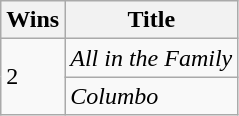<table class="wikitable">
<tr>
<th>Wins</th>
<th>Title</th>
</tr>
<tr>
<td rowspan="2">2</td>
<td><em>All in the Family</em></td>
</tr>
<tr>
<td><em>Columbo</em></td>
</tr>
</table>
